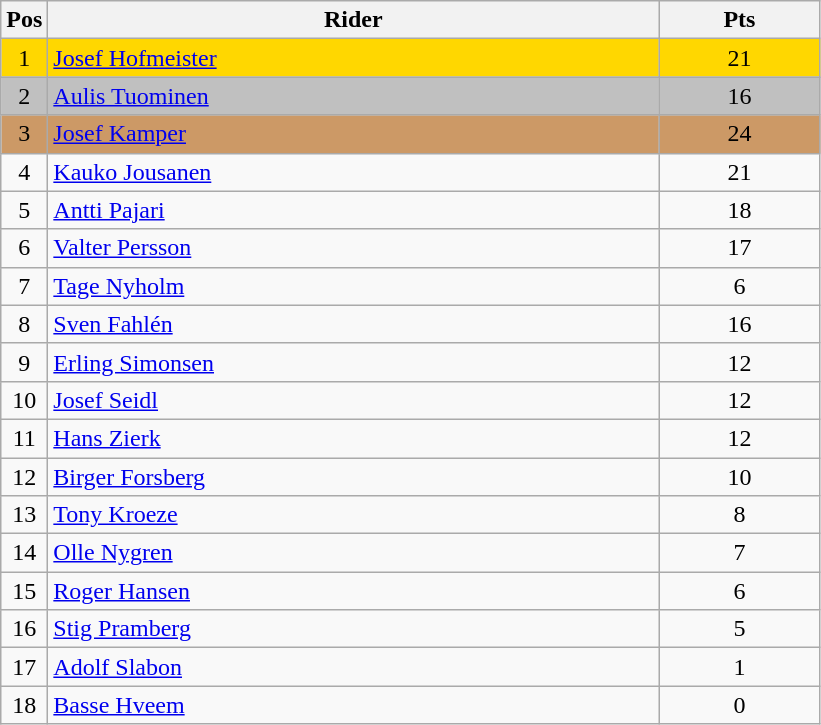<table class="wikitable" style="font-size: 100%">
<tr>
<th width=20>Pos</th>
<th width=400>Rider</th>
<th width=100>Pts</th>
</tr>
<tr align=center style="background-color: gold;">
<td>1</td>
<td align="left"> <a href='#'>Josef Hofmeister</a></td>
<td>21</td>
</tr>
<tr align=center style="background-color: silver;">
<td>2</td>
<td align="left"> <a href='#'>Aulis Tuominen</a></td>
<td>16</td>
</tr>
<tr align=center style="background-color: #cc9966;">
<td>3</td>
<td align="left"> <a href='#'>Josef Kamper</a></td>
<td>24</td>
</tr>
<tr align=center>
<td>4</td>
<td align="left"> <a href='#'>Kauko Jousanen</a></td>
<td>21</td>
</tr>
<tr align=center>
<td>5</td>
<td align="left"> <a href='#'>Antti Pajari</a></td>
<td>18</td>
</tr>
<tr align=center>
<td>6</td>
<td align="left"> <a href='#'>Valter Persson</a></td>
<td>17</td>
</tr>
<tr align=center>
<td>7</td>
<td align="left"> <a href='#'>Tage Nyholm</a></td>
<td>6</td>
</tr>
<tr align=center>
<td>8</td>
<td align="left"> <a href='#'>Sven Fahlén</a></td>
<td>16</td>
</tr>
<tr align=center>
<td>9</td>
<td align="left"> <a href='#'>Erling Simonsen</a></td>
<td>12</td>
</tr>
<tr align=center>
<td>10</td>
<td align="left"> <a href='#'>Josef Seidl</a></td>
<td>12</td>
</tr>
<tr align=center>
<td>11</td>
<td align="left"> <a href='#'>Hans Zierk</a></td>
<td>12</td>
</tr>
<tr align=center>
<td>12</td>
<td align="left"> <a href='#'>Birger Forsberg</a></td>
<td>10</td>
</tr>
<tr align=center>
<td>13</td>
<td align="left"> <a href='#'>Tony Kroeze</a></td>
<td>8</td>
</tr>
<tr align=center>
<td>14</td>
<td align="left"> <a href='#'>Olle Nygren</a></td>
<td>7</td>
</tr>
<tr align=center>
<td>15</td>
<td align="left"> <a href='#'>Roger Hansen</a></td>
<td>6</td>
</tr>
<tr align=center>
<td>16</td>
<td align="left"> <a href='#'>Stig Pramberg</a></td>
<td>5</td>
</tr>
<tr align=center>
<td>17</td>
<td align="left"> <a href='#'>Adolf Slabon </a></td>
<td>1</td>
</tr>
<tr align=center>
<td>18</td>
<td align="left"> <a href='#'>Basse Hveem</a></td>
<td>0</td>
</tr>
</table>
